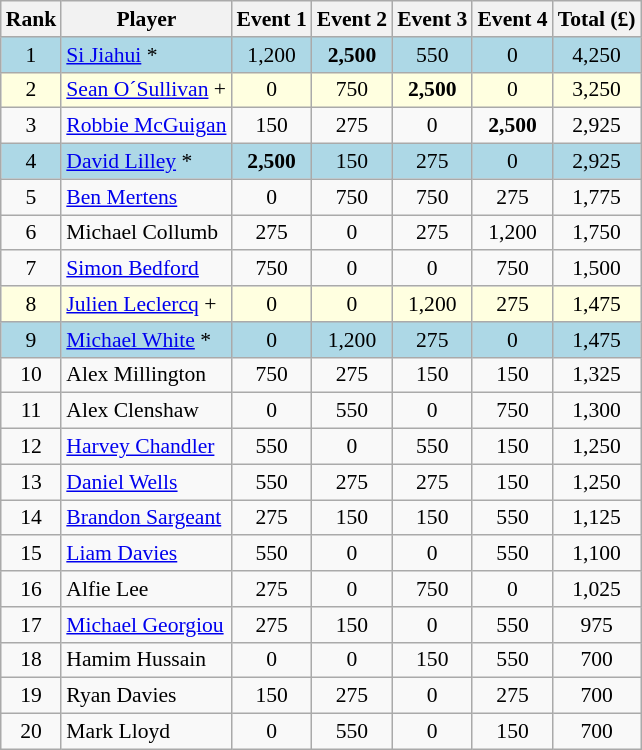<table class="wikitable sortable" style="text-align:center; font-size:90%">
<tr>
<th>Rank</th>
<th>Player</th>
<th>Event 1</th>
<th>Event 2</th>
<th>Event 3</th>
<th>Event 4</th>
<th>Total (£)</th>
</tr>
<tr style="background:lightblue;">
<td>1</td>
<td align=left> <a href='#'>Si Jiahui</a> *</td>
<td>1,200</td>
<td><strong>2,500</strong></td>
<td>550</td>
<td>0</td>
<td>4,250</td>
</tr>
<tr style="background:lightyellow;">
<td>2</td>
<td align=left> <a href='#'>Sean O´Sullivan</a> +</td>
<td>0</td>
<td>750</td>
<td><strong>2,500</strong></td>
<td>0</td>
<td>3,250</td>
</tr>
<tr>
<td>3</td>
<td align=left> <a href='#'>Robbie McGuigan</a></td>
<td>150</td>
<td>275</td>
<td>0</td>
<td><strong>2,500</strong></td>
<td>2,925</td>
</tr>
<tr style="background:lightblue;">
<td>4</td>
<td align=left> <a href='#'>David Lilley</a> *</td>
<td><strong>2,500</strong></td>
<td>150</td>
<td>275</td>
<td>0</td>
<td>2,925</td>
</tr>
<tr>
<td>5</td>
<td align=left> <a href='#'>Ben Mertens</a></td>
<td>0</td>
<td>750</td>
<td>750</td>
<td>275</td>
<td>1,775</td>
</tr>
<tr>
<td>6</td>
<td align=left> Michael Collumb</td>
<td>275</td>
<td>0</td>
<td>275</td>
<td>1,200</td>
<td>1,750</td>
</tr>
<tr>
<td>7</td>
<td align=left> <a href='#'>Simon Bedford</a></td>
<td>750</td>
<td>0</td>
<td>0</td>
<td>750</td>
<td>1,500</td>
</tr>
<tr style="background:lightyellow;">
<td>8</td>
<td align=left> <a href='#'>Julien Leclercq</a> +</td>
<td>0</td>
<td>0</td>
<td>1,200</td>
<td>275</td>
<td>1,475</td>
</tr>
<tr style="background:lightblue;">
<td>9</td>
<td align=left> <a href='#'>Michael White</a> *</td>
<td>0</td>
<td>1,200</td>
<td>275</td>
<td>0</td>
<td>1,475</td>
</tr>
<tr>
<td>10</td>
<td align=left> Alex Millington</td>
<td>750</td>
<td>275</td>
<td>150</td>
<td>150</td>
<td>1,325</td>
</tr>
<tr>
<td>11</td>
<td align=left> Alex Clenshaw</td>
<td>0</td>
<td>550</td>
<td>0</td>
<td>750</td>
<td>1,300</td>
</tr>
<tr>
<td>12</td>
<td align=left> <a href='#'>Harvey Chandler</a></td>
<td>550</td>
<td>0</td>
<td>550</td>
<td>150</td>
<td>1,250</td>
</tr>
<tr>
<td>13</td>
<td align=left> <a href='#'>Daniel Wells</a></td>
<td>550</td>
<td>275</td>
<td>275</td>
<td>150</td>
<td>1,250</td>
</tr>
<tr>
<td>14</td>
<td align=left> <a href='#'>Brandon Sargeant</a></td>
<td>275</td>
<td>150</td>
<td>150</td>
<td>550</td>
<td>1,125</td>
</tr>
<tr>
<td>15</td>
<td align=left> <a href='#'>Liam Davies</a></td>
<td>550</td>
<td>0</td>
<td>0</td>
<td>550</td>
<td>1,100</td>
</tr>
<tr>
<td>16</td>
<td align=left> Alfie Lee</td>
<td>275</td>
<td>0</td>
<td>750</td>
<td>0</td>
<td>1,025</td>
</tr>
<tr>
<td>17</td>
<td align=left> <a href='#'>Michael Georgiou</a></td>
<td>275</td>
<td>150</td>
<td>0</td>
<td>550</td>
<td>975</td>
</tr>
<tr>
<td>18</td>
<td align=left> Hamim Hussain</td>
<td>0</td>
<td>0</td>
<td>150</td>
<td>550</td>
<td>700</td>
</tr>
<tr>
<td>19</td>
<td align=left> Ryan Davies</td>
<td>150</td>
<td>275</td>
<td>0</td>
<td>275</td>
<td>700</td>
</tr>
<tr>
<td>20</td>
<td align=left> Mark Lloyd</td>
<td>0</td>
<td>550</td>
<td>0</td>
<td>150</td>
<td>700</td>
</tr>
</table>
